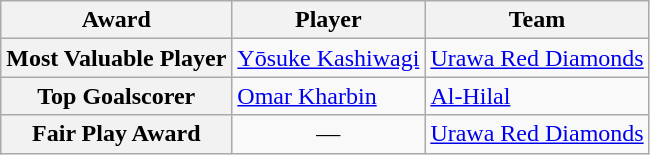<table class="wikitable" style="text-align:center">
<tr>
<th>Award</th>
<th>Player</th>
<th>Team</th>
</tr>
<tr>
<th>Most Valuable Player</th>
<td align=left> <a href='#'>Yōsuke Kashiwagi</a></td>
<td align=left> <a href='#'>Urawa Red Diamonds</a></td>
</tr>
<tr>
<th>Top Goalscorer</th>
<td align=left> <a href='#'>Omar Kharbin</a></td>
<td align=left> <a href='#'>Al-Hilal</a></td>
</tr>
<tr>
<th>Fair Play Award</th>
<td>—</td>
<td align=left> <a href='#'>Urawa Red Diamonds</a></td>
</tr>
</table>
